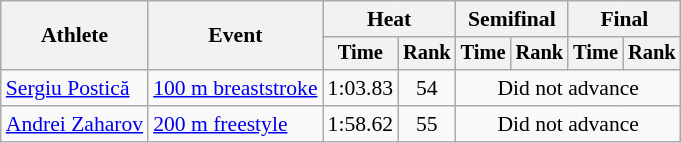<table class=wikitable style="font-size:90%">
<tr>
<th rowspan="2">Athlete</th>
<th rowspan="2">Event</th>
<th colspan="2">Heat</th>
<th colspan="2">Semifinal</th>
<th colspan="2">Final</th>
</tr>
<tr style="font-size:95%">
<th>Time</th>
<th>Rank</th>
<th>Time</th>
<th>Rank</th>
<th>Time</th>
<th>Rank</th>
</tr>
<tr align=center>
<td align=left><a href='#'>Sergiu Postică</a></td>
<td align=left><a href='#'>100 m breaststroke</a></td>
<td>1:03.83</td>
<td>54</td>
<td colspan=4>Did not advance</td>
</tr>
<tr align=center>
<td align=left><a href='#'>Andrei Zaharov</a></td>
<td align=left><a href='#'>200 m freestyle</a></td>
<td>1:58.62</td>
<td>55</td>
<td colspan=4>Did not advance</td>
</tr>
</table>
